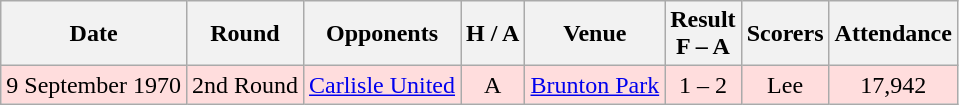<table class="wikitable" style="text-align:center">
<tr>
<th>Date</th>
<th>Round</th>
<th>Opponents</th>
<th>H / A</th>
<th>Venue</th>
<th>Result<br>F – A</th>
<th>Scorers</th>
<th>Attendance</th>
</tr>
<tr bgcolor="#ffdddd">
<td>9 September 1970</td>
<td>2nd Round</td>
<td><a href='#'>Carlisle United</a></td>
<td>A</td>
<td><a href='#'>Brunton Park</a></td>
<td>1 – 2</td>
<td>Lee</td>
<td>17,942</td>
</tr>
</table>
